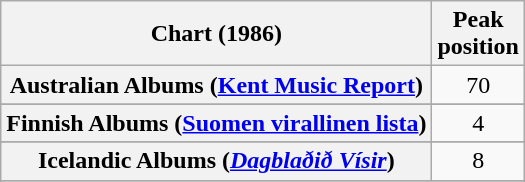<table class="wikitable sortable plainrowheaders" style="text-align:center">
<tr>
<th>Chart (1986)</th>
<th>Peak<br>position</th>
</tr>
<tr>
<th scope="row">Australian Albums (<a href='#'>Kent Music Report</a>)</th>
<td>70</td>
</tr>
<tr>
</tr>
<tr>
</tr>
<tr>
<th scope="row">Finnish Albums (<a href='#'>Suomen virallinen lista</a>)</th>
<td>4</td>
</tr>
<tr>
</tr>
<tr>
<th scope="row">Icelandic Albums (<em><a href='#'>Dagblaðið Vísir</a></em>)</th>
<td>8</td>
</tr>
<tr>
</tr>
<tr>
</tr>
<tr>
</tr>
<tr>
</tr>
<tr>
</tr>
</table>
